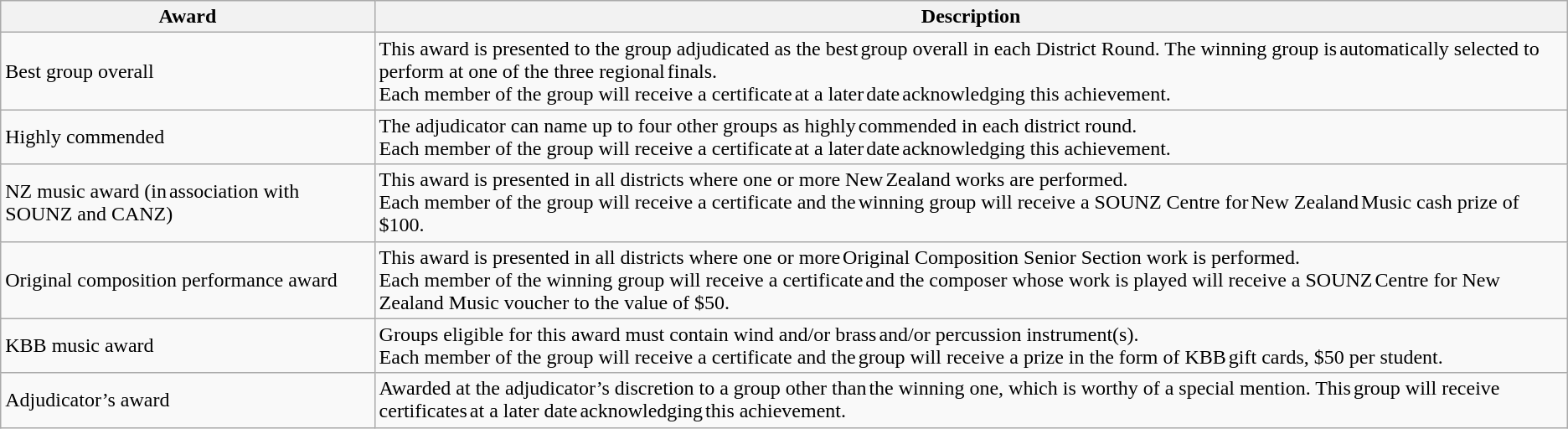<table class="wikitable">
<tr>
<th>Award</th>
<th>Description</th>
</tr>
<tr>
<td>Best group overall  </td>
<td>This award is presented to the group adjudicated as the best group overall in each District Round. The winning group is automatically selected to perform at one of the three regional finals. <br>Each member of the group will receive a certificate at a later date acknowledging this achievement. </td>
</tr>
<tr>
<td>Highly commended</td>
<td>The adjudicator can name up to four other groups as highly commended in each district round. <br>Each member of the group will receive a certificate at a later date acknowledging this achievement. </td>
</tr>
<tr>
<td>NZ music award (in association with SOUNZ and CANZ) </td>
<td>This award is presented in all districts where one or more New Zealand works are performed. <br>Each member of the group will receive a certificate and the winning group will receive a SOUNZ Centre for New Zealand Music cash prize of $100. </td>
</tr>
<tr>
<td>Original composition performance award</td>
<td>This award is presented in all districts where one or more Original Composition Senior Section work is performed. <br>Each member of the winning group will receive a certificate and the composer whose work is played will receive a SOUNZ Centre for New Zealand Music voucher to the value of $50. </td>
</tr>
<tr>
<td>KBB music award</td>
<td>Groups eligible for this award must contain wind and/or brass and/or percussion instrument(s). <br>Each member of the group will receive a certificate and the group will receive a prize in the form of KBB gift cards, $50 per student. </td>
</tr>
<tr>
<td>Adjudicator’s award  </td>
<td>Awarded at the adjudicator’s discretion to a group other than the winning one, which is worthy of a special mention. This group will receive certificates at a later date acknowledging this achievement. </td>
</tr>
</table>
